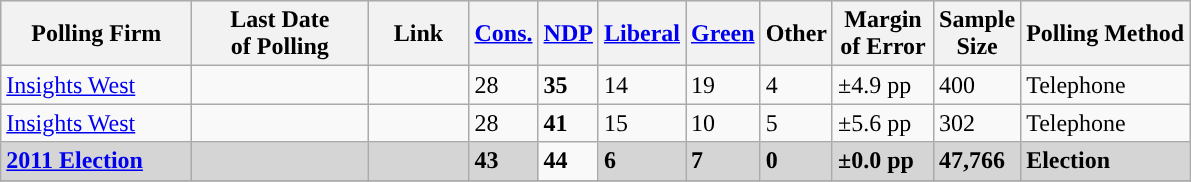<table class="wikitable sortable">
<tr style="background:#e9e9e9;">
<th style="width:120px">Polling Firm</th>
<th style="width:110px">Last Date<br>of Polling</th>
<th style="width:60px" class="unsortable">Link</th>
<th style="background-color:"><strong><a href='#'>Cons.</a></strong></th>
<th style="background-color:"><strong><a href='#'>NDP</a></strong></th>
<th style="background-color:"><strong><a href='#'>Liberal</a></strong></th>
<th style="background-color:"><strong><a href='#'>Green</a></strong></th>
<th style="background-color:"><strong>Other</strong></th>
<th style="width:60px;" class=unsortable>Margin<br>of Error</th>
<th style="width:50px;" class=unsortable>Sample<br>Size</th>
<th class=unsortable>Polling Method</th>
</tr>
<tr>
<td><a href='#'>Insights West</a></td>
<td></td>
<td></td>
<td>28</td>
<td><strong>35</strong></td>
<td>14</td>
<td>19</td>
<td>4</td>
<td>±4.9 pp</td>
<td>400</td>
<td>Telephone</td>
</tr>
<tr>
<td><a href='#'>Insights West</a></td>
<td></td>
<td></td>
<td>28</td>
<td><strong>41</strong></td>
<td>15</td>
<td>10</td>
<td>5</td>
<td>±5.6 pp</td>
<td>302</td>
<td>Telephone</td>
</tr>
<tr>
<td style="background:#D5D5D5"><strong><a href='#'>2011 Election</a></strong></td>
<td style="background:#D5D5D5"><strong></strong></td>
<td style="background:#D5D5D5"></td>
<td style="background:#D5D5D5"><strong>43</strong></td>
<td><strong>44</strong></td>
<td style="background:#D5D5D5"><strong>6</strong></td>
<td style="background:#D5D5D5"><strong>7</strong></td>
<td style="background:#D5D5D5"><strong>0</strong></td>
<td style="background:#D5D5D5"><strong>±0.0 pp</strong></td>
<td style="background:#D5D5D5"><strong>47,766</strong></td>
<td style="background:#D5D5D5"><strong>Election</strong></td>
</tr>
<tr>
</tr>
<tr>
</tr>
</table>
